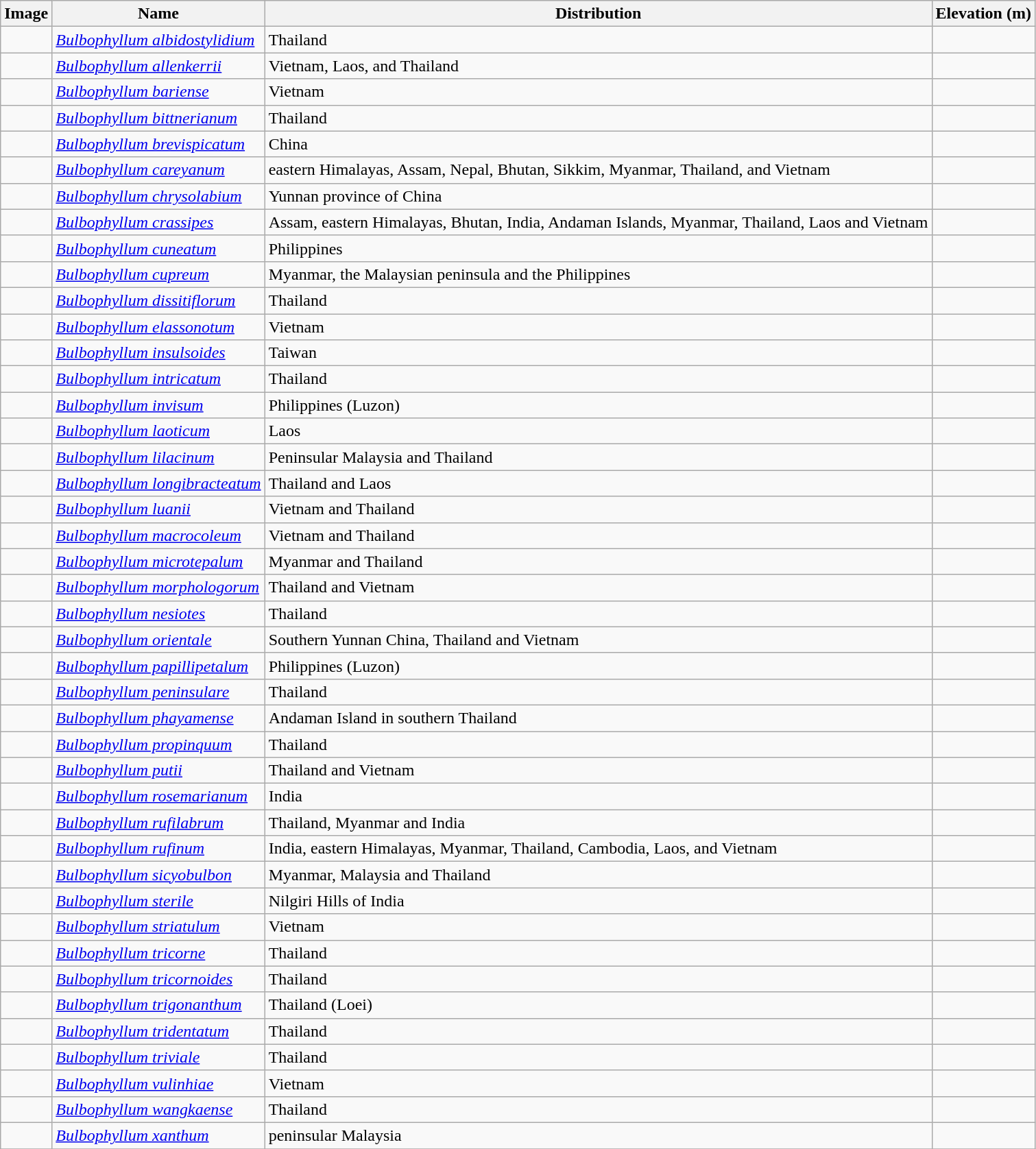<table class="wikitable collapsible">
<tr>
<th>Image</th>
<th>Name</th>
<th>Distribution</th>
<th>Elevation (m)</th>
</tr>
<tr>
<td></td>
<td><em><a href='#'>Bulbophyllum albidostylidium</a></em> </td>
<td>Thailand</td>
<td></td>
</tr>
<tr>
<td></td>
<td><em><a href='#'>Bulbophyllum allenkerrii</a></em> </td>
<td>Vietnam, Laos, and Thailand</td>
<td></td>
</tr>
<tr>
<td></td>
<td><em><a href='#'>Bulbophyllum bariense</a></em> </td>
<td>Vietnam</td>
<td></td>
</tr>
<tr>
<td></td>
<td><em><a href='#'>Bulbophyllum bittnerianum</a></em> </td>
<td>Thailand</td>
<td></td>
</tr>
<tr>
<td></td>
<td><em><a href='#'>Bulbophyllum brevispicatum</a></em> </td>
<td>China</td>
<td></td>
</tr>
<tr>
<td></td>
<td><em><a href='#'>Bulbophyllum careyanum</a></em> </td>
<td>eastern Himalayas, Assam, Nepal, Bhutan, Sikkim, Myanmar, Thailand, and Vietnam</td>
<td></td>
</tr>
<tr>
<td></td>
<td><em><a href='#'>Bulbophyllum chrysolabium</a></em> </td>
<td>Yunnan province of China</td>
<td></td>
</tr>
<tr>
<td></td>
<td><em><a href='#'>Bulbophyllum crassipes</a></em> </td>
<td>Assam, eastern Himalayas, Bhutan, India, Andaman Islands, Myanmar, Thailand, Laos and Vietnam</td>
<td></td>
</tr>
<tr>
<td></td>
<td><em><a href='#'>Bulbophyllum cuneatum</a></em> </td>
<td>Philippines</td>
<td></td>
</tr>
<tr>
<td></td>
<td><em><a href='#'>Bulbophyllum cupreum</a></em> </td>
<td>Myanmar, the Malaysian peninsula and the Philippines</td>
<td></td>
</tr>
<tr>
<td></td>
<td><em><a href='#'>Bulbophyllum dissitiflorum</a></em> </td>
<td>Thailand</td>
<td></td>
</tr>
<tr>
<td></td>
<td><em><a href='#'>Bulbophyllum elassonotum</a></em> </td>
<td>Vietnam</td>
<td></td>
</tr>
<tr>
<td></td>
<td><em><a href='#'>Bulbophyllum insulsoides</a></em> </td>
<td>Taiwan</td>
<td></td>
</tr>
<tr>
<td></td>
<td><em><a href='#'>Bulbophyllum intricatum</a></em> </td>
<td>Thailand</td>
<td></td>
</tr>
<tr>
<td></td>
<td><em><a href='#'>Bulbophyllum invisum</a></em> </td>
<td>Philippines (Luzon)</td>
<td></td>
</tr>
<tr>
<td></td>
<td><em><a href='#'>Bulbophyllum laoticum</a></em> </td>
<td>Laos</td>
<td></td>
</tr>
<tr>
<td></td>
<td><em><a href='#'>Bulbophyllum lilacinum</a></em> </td>
<td>Peninsular Malaysia and Thailand</td>
<td></td>
</tr>
<tr>
<td></td>
<td><em><a href='#'>Bulbophyllum longibracteatum</a></em> </td>
<td>Thailand and Laos</td>
<td></td>
</tr>
<tr>
<td></td>
<td><em><a href='#'>Bulbophyllum luanii</a></em> </td>
<td>Vietnam and Thailand</td>
<td></td>
</tr>
<tr>
<td></td>
<td><em><a href='#'>Bulbophyllum macrocoleum</a></em> </td>
<td>Vietnam and Thailand</td>
<td></td>
</tr>
<tr>
<td></td>
<td><em><a href='#'>Bulbophyllum microtepalum</a></em> </td>
<td>Myanmar and Thailand</td>
<td></td>
</tr>
<tr>
<td></td>
<td><em><a href='#'>Bulbophyllum morphologorum</a></em> </td>
<td>Thailand and Vietnam</td>
<td></td>
</tr>
<tr>
<td></td>
<td><em><a href='#'>Bulbophyllum nesiotes</a></em> </td>
<td>Thailand</td>
<td></td>
</tr>
<tr>
<td></td>
<td><em><a href='#'>Bulbophyllum orientale</a></em> </td>
<td>Southern Yunnan China, Thailand and Vietnam</td>
<td></td>
</tr>
<tr>
<td></td>
<td><em><a href='#'>Bulbophyllum papillipetalum</a></em> </td>
<td>Philippines (Luzon)</td>
<td></td>
</tr>
<tr>
<td></td>
<td><em><a href='#'>Bulbophyllum peninsulare</a></em> </td>
<td>Thailand</td>
<td></td>
</tr>
<tr>
<td></td>
<td><em><a href='#'>Bulbophyllum phayamense</a></em> </td>
<td>Andaman Island in southern Thailand</td>
<td></td>
</tr>
<tr>
<td></td>
<td><em><a href='#'>Bulbophyllum propinquum</a></em> </td>
<td>Thailand</td>
<td></td>
</tr>
<tr>
<td></td>
<td><em><a href='#'>Bulbophyllum putii</a></em> </td>
<td>Thailand and Vietnam</td>
<td></td>
</tr>
<tr>
<td></td>
<td><em><a href='#'>Bulbophyllum rosemarianum</a></em> </td>
<td>India</td>
<td></td>
</tr>
<tr>
<td></td>
<td><em><a href='#'>Bulbophyllum rufilabrum</a></em> </td>
<td>Thailand, Myanmar and India</td>
<td></td>
</tr>
<tr>
<td></td>
<td><em><a href='#'>Bulbophyllum rufinum</a></em> </td>
<td>India, eastern Himalayas, Myanmar, Thailand, Cambodia, Laos, and Vietnam</td>
<td></td>
</tr>
<tr>
<td></td>
<td><em><a href='#'>Bulbophyllum sicyobulbon</a></em> </td>
<td>Myanmar, Malaysia and Thailand</td>
<td></td>
</tr>
<tr>
<td></td>
<td><em><a href='#'>Bulbophyllum sterile</a></em> </td>
<td>Nilgiri Hills of India</td>
<td></td>
</tr>
<tr>
<td></td>
<td><em><a href='#'>Bulbophyllum striatulum</a></em> </td>
<td>Vietnam</td>
<td></td>
</tr>
<tr>
<td></td>
<td><em><a href='#'>Bulbophyllum tricorne</a></em> </td>
<td>Thailand</td>
<td></td>
</tr>
<tr>
<td></td>
<td><em><a href='#'>Bulbophyllum tricornoides</a></em> </td>
<td>Thailand</td>
<td></td>
</tr>
<tr>
<td></td>
<td><em><a href='#'>Bulbophyllum trigonanthum</a></em> </td>
<td>Thailand (Loei)</td>
<td></td>
</tr>
<tr>
<td></td>
<td><em><a href='#'>Bulbophyllum tridentatum</a></em> </td>
<td>Thailand</td>
<td></td>
</tr>
<tr>
<td></td>
<td><em><a href='#'>Bulbophyllum triviale</a></em> </td>
<td>Thailand</td>
<td></td>
</tr>
<tr>
<td></td>
<td><em><a href='#'>Bulbophyllum vulinhiae</a></em> </td>
<td>Vietnam</td>
<td></td>
</tr>
<tr>
<td></td>
<td><em><a href='#'>Bulbophyllum wangkaense</a></em> </td>
<td>Thailand</td>
<td></td>
</tr>
<tr>
<td></td>
<td><em><a href='#'>Bulbophyllum xanthum</a></em> </td>
<td>peninsular Malaysia</td>
<td></td>
</tr>
<tr>
</tr>
</table>
